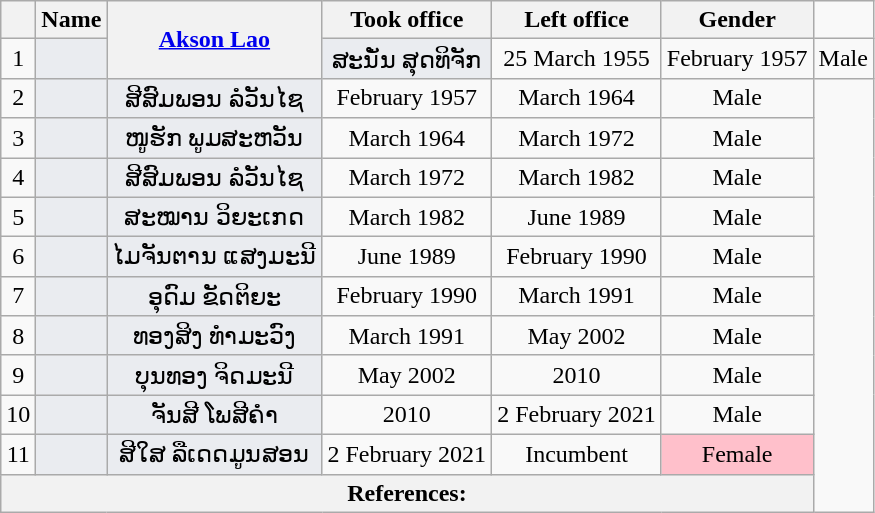<table class="wikitable sortable" style=text-align:center>
<tr>
<th scope="col"></th>
<th scope="col">Name</th>
<th rowspan="2" class="unsortable"><a href='#'>Akson Lao</a></th>
<th scope="col">Took office</th>
<th scope="col">Left office</th>
<th scope="col">Gender</th>
</tr>
<tr>
<td>1</td>
<td bgcolor = #EAECF0></td>
<td bgcolor = #EAECF0>ສະນັ່ນ ສຸດທິ​ຈັກ</td>
<td>25 March 1955</td>
<td>February 1957</td>
<td>Male</td>
</tr>
<tr>
<td>2</td>
<td bgcolor = #EAECF0></td>
<td bgcolor = #EAECF0>ສີສົມພອນ ລໍວັນໄຊ</td>
<td>February 1957</td>
<td>March 1964</td>
<td>Male</td>
</tr>
<tr>
<td>3</td>
<td bgcolor = #EAECF0></td>
<td bgcolor = #EAECF0>ໜູຮັກ ພູມສະຫວັນ</td>
<td>March 1964</td>
<td>March 1972</td>
<td>Male</td>
</tr>
<tr>
<td>4</td>
<td bgcolor = #EAECF0></td>
<td bgcolor = #EAECF0>ສີສົມພອນ ລໍວັນໄຊ</td>
<td>March 1972</td>
<td>March 1982</td>
<td>Male</td>
</tr>
<tr>
<td>5</td>
<td bgcolor = #EAECF0></td>
<td bgcolor = #EAECF0>ສະໝານ ວິຍະເກດ</td>
<td>March 1982</td>
<td>June 1989</td>
<td>Male</td>
</tr>
<tr>
<td>6</td>
<td bgcolor = #EAECF0></td>
<td bgcolor = #EAECF0>ໄມຈັນຕານ ແສງມະນີ</td>
<td>June 1989</td>
<td>February 1990</td>
<td>Male</td>
</tr>
<tr>
<td>7</td>
<td bgcolor = #EAECF0></td>
<td bgcolor = #EAECF0>ອຸດົມ ຂັດຕິຍະ</td>
<td>February 1990</td>
<td>March 1991</td>
<td>Male</td>
</tr>
<tr>
<td>8</td>
<td bgcolor = #EAECF0></td>
<td bgcolor = #EAECF0>ທອງສິງ ທຳມະວົງ</td>
<td>March 1991</td>
<td>May 2002</td>
<td>Male</td>
</tr>
<tr>
<td>9</td>
<td bgcolor = #EAECF0></td>
<td bgcolor = #EAECF0>ບຸນທອງ ຈິດມະນີ</td>
<td>May 2002</td>
<td>2010</td>
<td>Male</td>
</tr>
<tr>
<td>10</td>
<td bgcolor = #EAECF0></td>
<td bgcolor = #EAECF0>ຈັນສີ ໂພສີຄຳ</td>
<td>2010</td>
<td>2 February 2021</td>
<td>Male</td>
</tr>
<tr>
<td>11</td>
<td bgcolor = #EAECF0></td>
<td bgcolor = #EAECF0>ສີໃສ ລື​ເດດ​ມູນ​ສອນ</td>
<td>2 February 2021</td>
<td>Incumbent</td>
<td bgcolor = Pink>Female</td>
</tr>
<tr class=sortbottom>
<th colspan = "6" align = left><strong>References:</strong><br></th>
</tr>
</table>
